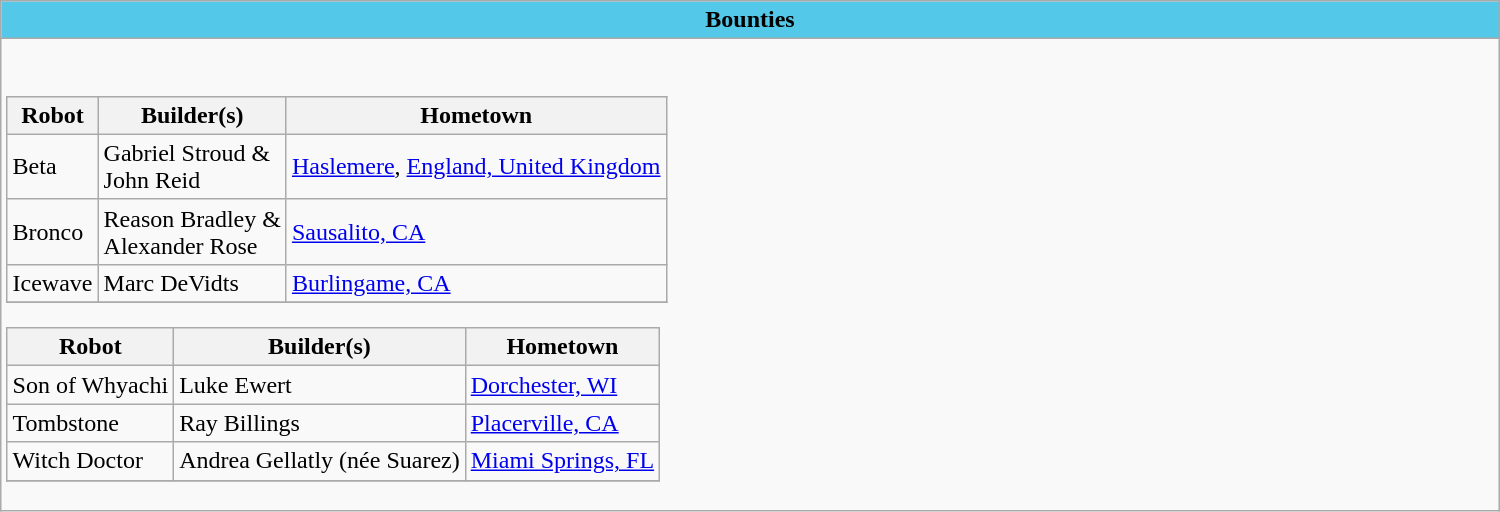<table class="wikitable collapsible collapsed" style="margin:0.5em auto; width:1000px;">
<tr>
<th colspan="2" style="background-color:#53C8E9">Bounties</th>
</tr>
<tr>
<td><br><table class="wikitable">
<tr>
<th>Robot</th>
<th>Builder(s)</th>
<th>Hometown</th>
</tr>
<tr>
<td> Beta</td>
<td>Gabriel Stroud &<br>John Reid</td>
<td><a href='#'>Haslemere</a>, <a href='#'>England, United Kingdom</a></td>
</tr>
<tr>
<td> Bronco</td>
<td>Reason Bradley &<br>Alexander Rose</td>
<td><a href='#'>Sausalito, CA</a></td>
</tr>
<tr>
<td> Icewave</td>
<td>Marc DeVidts</td>
<td><a href='#'>Burlingame, CA</a></td>
</tr>
<tr>
</tr>
</table>
<table class="wikitable">
<tr>
<th>Robot</th>
<th>Builder(s)</th>
<th>Hometown</th>
</tr>
<tr>
<td> Son of Whyachi</td>
<td>Luke Ewert</td>
<td><a href='#'>Dorchester, WI</a></td>
</tr>
<tr>
<td> Tombstone</td>
<td>Ray Billings</td>
<td><a href='#'>Placerville, CA</a></td>
</tr>
<tr>
<td> Witch Doctor</td>
<td>Andrea Gellatly (née Suarez)</td>
<td><a href='#'>Miami Springs, FL</a></td>
</tr>
<tr>
</tr>
</table>
</td>
</tr>
</table>
